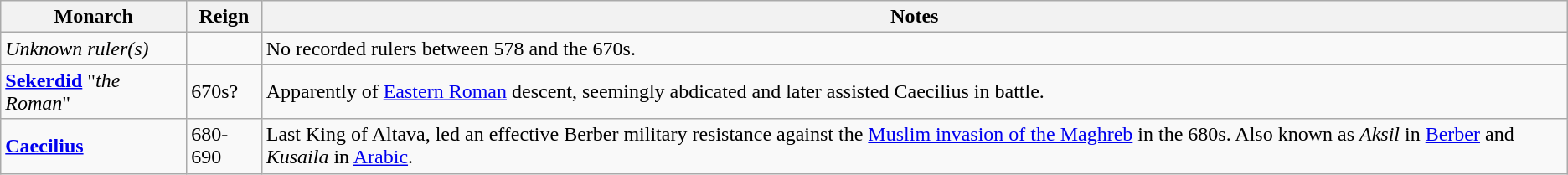<table class="wikitable">
<tr>
<th>Monarch</th>
<th><strong>Reign</strong></th>
<th><strong>Notes</strong></th>
</tr>
<tr>
<td><em>Unknown ruler(s)</em></td>
<td></td>
<td>No recorded rulers between 578 and the 670s.</td>
</tr>
<tr>
<td><strong><a href='#'>Sekerdid</a></strong> "<em>the Roman</em>"</td>
<td>670s?</td>
<td>Apparently of <a href='#'>Eastern Roman</a> descent, seemingly abdicated and later assisted Caecilius in battle.</td>
</tr>
<tr>
<td><strong><a href='#'>Caecilius</a></strong></td>
<td>680-690</td>
<td>Last King of Altava, led an effective Berber military resistance against the <a href='#'>Muslim invasion of the Maghreb</a> in the 680s. Also known as <em>Aksil</em> in <a href='#'>Berber</a> and <em>Kusaila</em> in <a href='#'>Arabic</a>.</td>
</tr>
</table>
